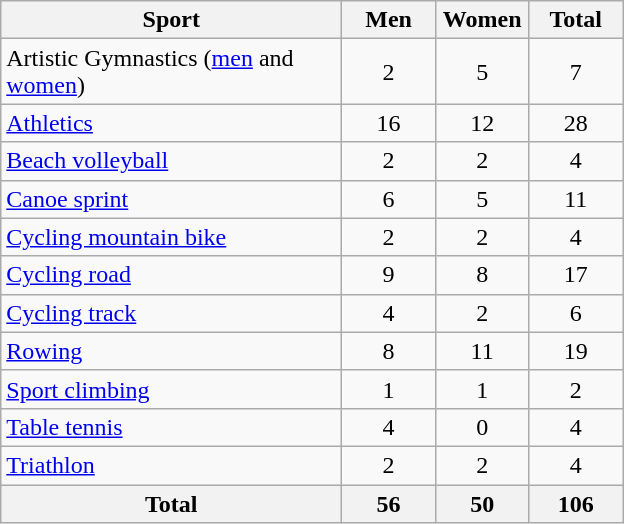<table class="wikitable sortable" style="text-align:center;">
<tr>
<th width=220>Sport</th>
<th width=55>Men</th>
<th width=55>Women</th>
<th width=55>Total</th>
</tr>
<tr>
<td align=left>Artistic Gymnastics (<a href='#'>men</a> and <a href='#'>women</a>)</td>
<td>2</td>
<td>5</td>
<td>7</td>
</tr>
<tr>
<td align=left><a href='#'>Athletics</a></td>
<td>16</td>
<td>12</td>
<td>28</td>
</tr>
<tr>
<td align=left><a href='#'>Beach volleyball</a></td>
<td>2</td>
<td>2</td>
<td>4</td>
</tr>
<tr>
<td align=left><a href='#'>Canoe sprint</a></td>
<td>6</td>
<td>5</td>
<td>11</td>
</tr>
<tr>
<td align=left><a href='#'>Cycling mountain bike</a></td>
<td>2</td>
<td>2</td>
<td>4</td>
</tr>
<tr>
<td align=left><a href='#'>Cycling road</a></td>
<td>9</td>
<td>8</td>
<td>17</td>
</tr>
<tr>
<td align=left><a href='#'>Cycling track</a></td>
<td>4</td>
<td>2</td>
<td>6</td>
</tr>
<tr>
<td align=left><a href='#'>Rowing</a></td>
<td>8</td>
<td>11</td>
<td>19</td>
</tr>
<tr>
<td align=left><a href='#'>Sport climbing</a></td>
<td>1</td>
<td>1</td>
<td>2</td>
</tr>
<tr>
<td align=left><a href='#'>Table tennis</a></td>
<td>4</td>
<td>0</td>
<td>4</td>
</tr>
<tr>
<td align=left><a href='#'>Triathlon</a></td>
<td>2</td>
<td>2</td>
<td>4</td>
</tr>
<tr>
<th align=left>Total</th>
<th>56</th>
<th>50</th>
<th>106</th>
</tr>
</table>
